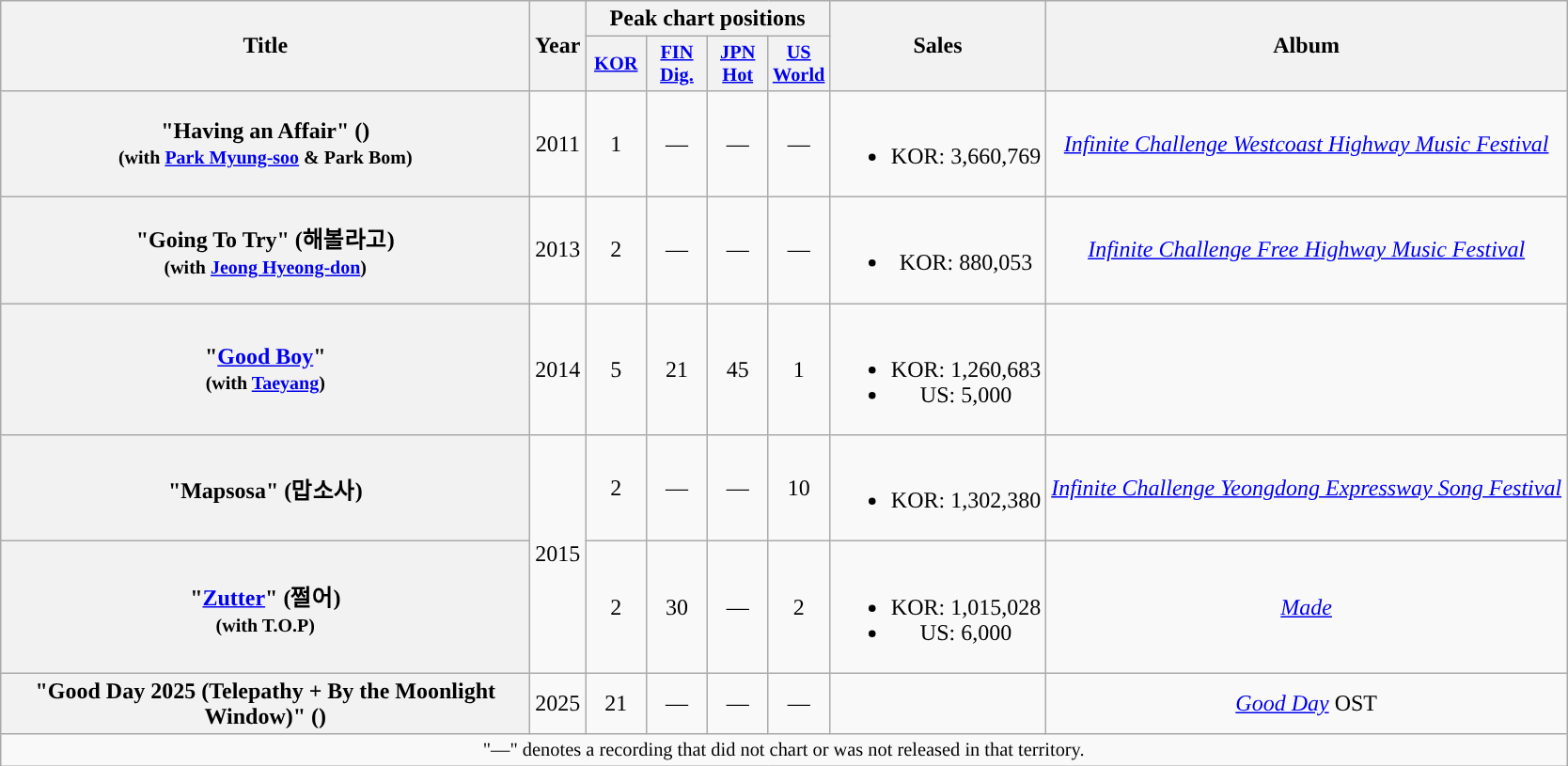<table class="wikitable plainrowheaders" style="text-align:center;">
<tr>
<th scope="col" rowspan="2" style="width:23em;">Title</th>
<th scope="col" rowspan="2">Year</th>
<th scope="col" colspan="4">Peak chart positions</th>
<th scope="col" rowspan="2">Sales</th>
<th scope="col" rowspan="2">Album</th>
</tr>
<tr>
<th scope="col" style="width:2.7em;font-size:85%;"><a href='#'>KOR</a><br></th>
<th scope="col" style="width:2.7em;font-size:85%;"><a href='#'>FIN<br>Dig.</a><br></th>
<th scope="col" style="width:2.7em;font-size:85%;"><a href='#'>JPN<br>Hot</a><br></th>
<th scope="col" style="width:2.7em;font-size:85%;"><a href='#'>US<br>World</a><br></th>
</tr>
<tr>
<th scope="row">"Having an Affair" ()<br><small>(with <a href='#'>Park Myung-soo</a> & Park Bom)</small></th>
<td>2011</td>
<td>1</td>
<td>—</td>
<td>—</td>
<td>—</td>
<td><br><ul><li>KOR: 3,660,769</li></ul></td>
<td><em><a href='#'>Infinite Challenge Westcoast Highway Music Festival</a></em></td>
</tr>
<tr>
<th scope="row">"Going To Try" (해볼라고)<br><small>(with <a href='#'>Jeong Hyeong-don</a>)</small></th>
<td>2013</td>
<td>2</td>
<td>—</td>
<td>—</td>
<td>—</td>
<td><br><ul><li>KOR: 880,053</li></ul></td>
<td><em><a href='#'>Infinite Challenge Free Highway Music Festival</a></em></td>
</tr>
<tr>
<th scope="row">"<a href='#'>Good Boy</a>"<br><small>(with <a href='#'>Taeyang</a>)</small></th>
<td>2014</td>
<td>5</td>
<td>21</td>
<td>45</td>
<td>1</td>
<td><br><ul><li>KOR: 1,260,683</li><li>US: 5,000</li></ul></td>
<td></td>
</tr>
<tr>
<th scope="row">"Mapsosa" (맙소사)<br></th>
<td rowspan="2">2015</td>
<td>2</td>
<td>—</td>
<td>—</td>
<td>10</td>
<td><br><ul><li>KOR: 1,302,380</li></ul></td>
<td><em><a href='#'>Infinite Challenge Yeongdong Expressway Song Festival</a></em></td>
</tr>
<tr>
<th scope="row">"<a href='#'>Zutter</a>" (쩔어)<br><small>(with T.O.P)</small></th>
<td>2</td>
<td>30</td>
<td>—</td>
<td>2</td>
<td><br><ul><li>KOR: 1,015,028</li><li>US: 6,000</li></ul></td>
<td><em><a href='#'>Made</a></em></td>
</tr>
<tr>
<th scope="row">"Good Day 2025 (Telepathy + By the Moonlight Window)" ()<br></th>
<td>2025</td>
<td>21</td>
<td>—</td>
<td>—</td>
<td>—</td>
<td></td>
<td><em><a href='#'>Good Day</a></em> OST</td>
</tr>
<tr>
<td colspan="8" style="font-size:85%">"—" denotes a recording that did not chart or was not released in that territory.</td>
</tr>
</table>
